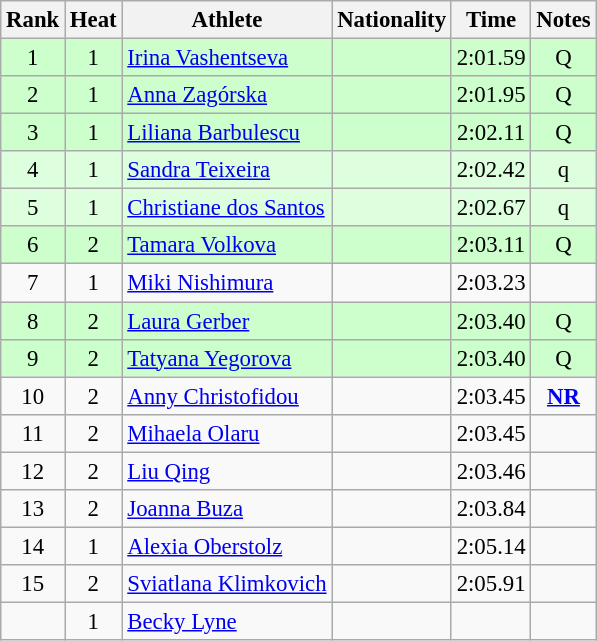<table class="wikitable sortable" style="text-align:center;font-size:95%">
<tr>
<th>Rank</th>
<th>Heat</th>
<th>Athlete</th>
<th>Nationality</th>
<th>Time</th>
<th>Notes</th>
</tr>
<tr bgcolor=ccffcc>
<td>1</td>
<td>1</td>
<td align="left"><a href='#'>Irina Vashentseva</a></td>
<td align=left></td>
<td>2:01.59</td>
<td>Q</td>
</tr>
<tr bgcolor=ccffcc>
<td>2</td>
<td>1</td>
<td align="left"><a href='#'>Anna Zagórska</a></td>
<td align=left></td>
<td>2:01.95</td>
<td>Q</td>
</tr>
<tr bgcolor=ccffcc>
<td>3</td>
<td>1</td>
<td align="left"><a href='#'>Liliana Barbulescu</a></td>
<td align=left></td>
<td>2:02.11</td>
<td>Q</td>
</tr>
<tr bgcolor=ddffdd>
<td>4</td>
<td>1</td>
<td align="left"><a href='#'>Sandra Teixeira</a></td>
<td align=left></td>
<td>2:02.42</td>
<td>q</td>
</tr>
<tr bgcolor=ddffdd>
<td>5</td>
<td>1</td>
<td align="left"><a href='#'>Christiane dos Santos</a></td>
<td align=left></td>
<td>2:02.67</td>
<td>q</td>
</tr>
<tr bgcolor=ccffcc>
<td>6</td>
<td>2</td>
<td align="left"><a href='#'>Tamara Volkova</a></td>
<td align=left></td>
<td>2:03.11</td>
<td>Q</td>
</tr>
<tr>
<td>7</td>
<td>1</td>
<td align="left"><a href='#'>Miki Nishimura</a></td>
<td align=left></td>
<td>2:03.23</td>
<td></td>
</tr>
<tr bgcolor=ccffcc>
<td>8</td>
<td>2</td>
<td align="left"><a href='#'>Laura Gerber</a></td>
<td align=left></td>
<td>2:03.40</td>
<td>Q</td>
</tr>
<tr bgcolor=ccffcc>
<td>9</td>
<td>2</td>
<td align="left"><a href='#'>Tatyana Yegorova</a></td>
<td align=left></td>
<td>2:03.40</td>
<td>Q</td>
</tr>
<tr>
<td>10</td>
<td>2</td>
<td align="left"><a href='#'>Anny Christofidou</a></td>
<td align=left></td>
<td>2:03.45</td>
<td><strong><a href='#'>NR</a></strong></td>
</tr>
<tr>
<td>11</td>
<td>2</td>
<td align="left"><a href='#'>Mihaela Olaru</a></td>
<td align=left></td>
<td>2:03.45</td>
<td></td>
</tr>
<tr>
<td>12</td>
<td>2</td>
<td align="left"><a href='#'>Liu Qing</a></td>
<td align=left></td>
<td>2:03.46</td>
<td></td>
</tr>
<tr>
<td>13</td>
<td>2</td>
<td align="left"><a href='#'>Joanna Buza</a></td>
<td align=left></td>
<td>2:03.84</td>
<td></td>
</tr>
<tr>
<td>14</td>
<td>1</td>
<td align="left"><a href='#'>Alexia Oberstolz</a></td>
<td align=left></td>
<td>2:05.14</td>
<td></td>
</tr>
<tr>
<td>15</td>
<td>2</td>
<td align="left"><a href='#'>Sviatlana Klimkovich</a></td>
<td align=left></td>
<td>2:05.91</td>
<td></td>
</tr>
<tr>
<td></td>
<td>1</td>
<td align="left"><a href='#'>Becky Lyne</a></td>
<td align=left></td>
<td></td>
<td></td>
</tr>
</table>
